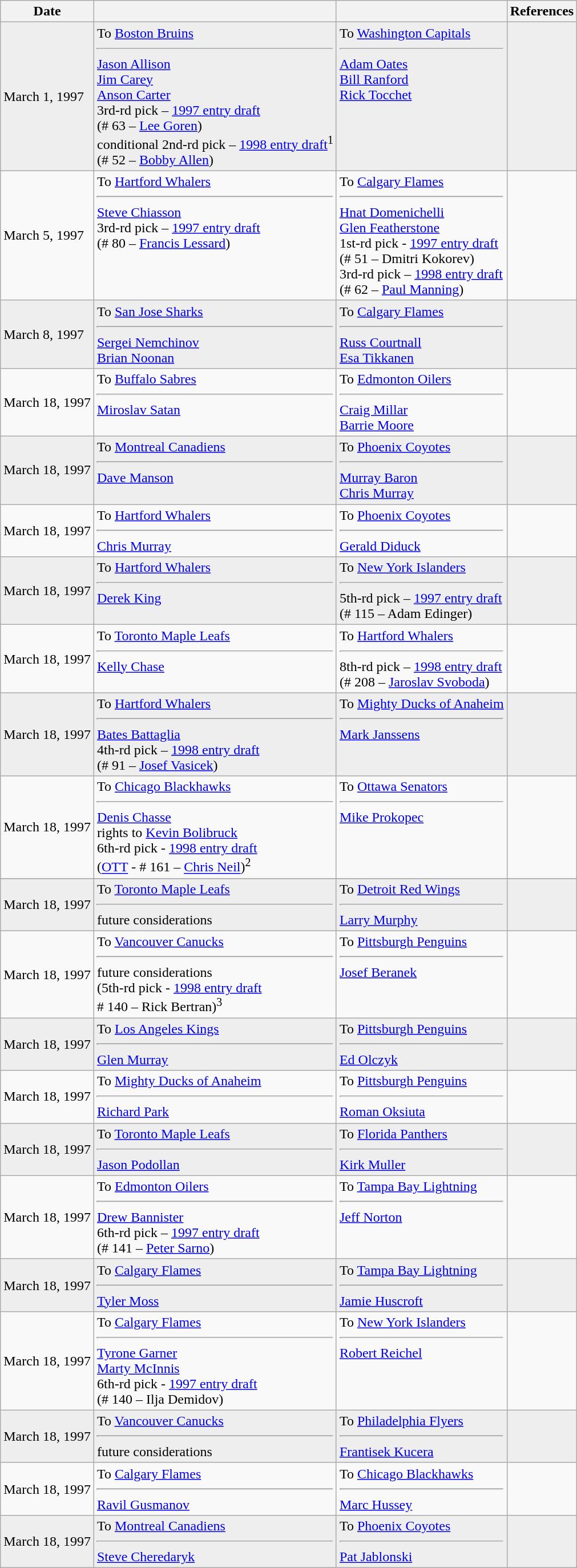<table class="wikitable">
<tr>
<th>Date</th>
<th></th>
<th></th>
<th>References</th>
</tr>
<tr bgcolor="#eeeeee">
<td>March 1, 1997</td>
<td valign="top">To <a href='#'>Boston Bruins</a><hr><a href='#'>Jason Allison</a><br><a href='#'>Jim Carey</a><br><a href='#'>Anson Carter</a><br>3rd-rd pick – <a href='#'>1997 entry draft</a><br>(# 63 – <a href='#'>Lee Goren</a>)<br>conditional 2nd-rd pick – <a href='#'>1998 entry draft</a><sup>1</sup><br>(# 52 – <a href='#'>Bobby Allen</a>)</td>
<td valign="top">To <a href='#'>Washington Capitals</a><hr><a href='#'>Adam Oates</a><br><a href='#'>Bill Ranford</a><br><a href='#'>Rick Tocchet</a></td>
<td></td>
</tr>
<tr>
<td>March 5, 1997</td>
<td valign="top">To <a href='#'>Hartford Whalers</a><hr><a href='#'>Steve Chiasson</a><br>3rd-rd pick – <a href='#'>1997 entry draft</a><br>(# 80 – <a href='#'>Francis Lessard</a>)</td>
<td valign="top">To <a href='#'>Calgary Flames</a><hr><a href='#'>Hnat Domenichelli</a><br><a href='#'>Glen Featherstone</a><br>1st-rd pick - <a href='#'>1997 entry draft</a><br>(# 51 – Dmitri Kokorev)<br>3rd-rd pick – <a href='#'>1998 entry draft</a><br>(# 62 – <a href='#'>Paul Manning</a>)</td>
<td></td>
</tr>
<tr bgcolor="#eeeeee">
<td>March 8, 1997</td>
<td valign="top">To <a href='#'>San Jose Sharks</a><hr><a href='#'>Sergei Nemchinov</a><br><a href='#'>Brian Noonan</a></td>
<td valign="top">To <a href='#'>Calgary Flames</a><hr><a href='#'>Russ Courtnall</a><br><a href='#'>Esa Tikkanen</a></td>
<td></td>
</tr>
<tr>
<td>March 18, 1997</td>
<td valign="top">To <a href='#'>Buffalo Sabres</a><hr><a href='#'>Miroslav Satan</a></td>
<td valign="top">To <a href='#'>Edmonton Oilers</a><hr><a href='#'>Craig Millar</a><br><a href='#'>Barrie Moore</a></td>
<td></td>
</tr>
<tr bgcolor="#eeeeee">
<td>March 18, 1997</td>
<td valign="top">To <a href='#'>Montreal Canadiens</a><hr><a href='#'>Dave Manson</a></td>
<td valign="top">To <a href='#'>Phoenix Coyotes</a><hr><a href='#'>Murray Baron</a><br><a href='#'>Chris Murray</a></td>
<td></td>
</tr>
<tr>
<td>March 18, 1997</td>
<td valign="top">To <a href='#'>Hartford Whalers</a><hr><a href='#'>Chris Murray</a></td>
<td valign="top">To <a href='#'>Phoenix Coyotes</a><hr><a href='#'>Gerald Diduck</a></td>
<td></td>
</tr>
<tr bgcolor="#eeeeee">
<td>March 18, 1997</td>
<td valign="top">To <a href='#'>Hartford Whalers</a><hr><a href='#'>Derek King</a></td>
<td valign="top">To <a href='#'>New York Islanders</a><hr>5th-rd pick – <a href='#'>1997 entry draft</a><br>(# 115 – Adam Edinger)</td>
<td></td>
</tr>
<tr>
<td>March 18, 1997</td>
<td valign="top">To <a href='#'>Toronto Maple Leafs</a><hr><a href='#'>Kelly Chase</a></td>
<td valign="top">To <a href='#'>Hartford Whalers</a><hr>8th-rd pick – <a href='#'>1998 entry draft</a><br>(# 208 – <a href='#'>Jaroslav Svoboda</a>)</td>
<td></td>
</tr>
<tr bgcolor="#eeeeee">
<td>March 18, 1997</td>
<td valign="top">To <a href='#'>Hartford Whalers</a><hr><a href='#'>Bates Battaglia</a><br>4th-rd pick – <a href='#'>1998 entry draft</a><br>(# 91 – <a href='#'>Josef Vasicek</a>)</td>
<td valign="top">To <a href='#'>Mighty Ducks of Anaheim</a><hr><a href='#'>Mark Janssens</a></td>
<td></td>
</tr>
<tr>
<td>March 18, 1997</td>
<td valign="top">To <a href='#'>Chicago Blackhawks</a><hr><a href='#'>Denis Chasse</a><br>rights to <a href='#'>Kevin Bolibruck</a><br>6th-rd pick - <a href='#'>1998 entry draft</a><br>(<a href='#'>OTT</a> - # 161 – <a href='#'>Chris Neil</a>)<sup>2</sup></td>
<td valign="top">To <a href='#'>Ottawa Senators</a><hr><a href='#'>Mike Prokopec</a></td>
<td></td>
</tr>
<tr>
</tr>
<tr bgcolor="#eeeeee">
<td>March 18, 1997</td>
<td valign="top">To <a href='#'>Toronto Maple Leafs</a><hr>future considerations</td>
<td valign="top">To <a href='#'>Detroit Red Wings</a><hr><a href='#'>Larry Murphy</a></td>
<td></td>
</tr>
<tr>
<td>March 18, 1997</td>
<td valign="top">To <a href='#'>Vancouver Canucks</a><hr>future considerations<br>(5th-rd pick - <a href='#'>1998 entry draft</a><br># 140 – Rick Bertran)<sup>3</sup></td>
<td valign="top">To <a href='#'>Pittsburgh Penguins</a><hr><a href='#'>Josef Beranek</a></td>
<td></td>
</tr>
<tr bgcolor="#eeeeee">
<td>March 18, 1997</td>
<td valign="top">To <a href='#'>Los Angeles Kings</a><hr><a href='#'>Glen Murray</a></td>
<td valign="top">To <a href='#'>Pittsburgh Penguins</a><hr><a href='#'>Ed Olczyk</a></td>
<td></td>
</tr>
<tr>
<td>March 18, 1997</td>
<td valign="top">To <a href='#'>Mighty Ducks of Anaheim</a><hr><a href='#'>Richard Park</a></td>
<td valign="top">To <a href='#'>Pittsburgh Penguins</a><hr><a href='#'>Roman Oksiuta</a></td>
<td></td>
</tr>
<tr bgcolor="#eeeeee">
<td>March 18, 1997</td>
<td valign="top">To <a href='#'>Toronto Maple Leafs</a><hr><a href='#'>Jason Podollan</a></td>
<td valign="top">To <a href='#'>Florida Panthers</a><hr><a href='#'>Kirk Muller</a></td>
<td></td>
</tr>
<tr>
<td>March 18, 1997</td>
<td valign="top">To <a href='#'>Edmonton Oilers</a><hr><a href='#'>Drew Bannister</a><br>6th-rd pick – <a href='#'>1997 entry draft</a><br>(# 141 – <a href='#'>Peter Sarno</a>)</td>
<td valign="top">To <a href='#'>Tampa Bay Lightning</a><hr><a href='#'>Jeff Norton</a></td>
<td></td>
</tr>
<tr bgcolor="#eeeeee">
<td>March 18, 1997</td>
<td valign="top">To <a href='#'>Calgary Flames</a><hr><a href='#'>Tyler Moss</a></td>
<td valign="top">To <a href='#'>Tampa Bay Lightning</a><hr><a href='#'>Jamie Huscroft</a></td>
<td></td>
</tr>
<tr>
<td>March 18, 1997</td>
<td valign="top">To <a href='#'>Calgary Flames</a><hr><a href='#'>Tyrone Garner</a><br><a href='#'>Marty McInnis</a><br>6th-rd pick - <a href='#'>1997 entry draft</a><br>(# 140 – Ilja Demidov)</td>
<td valign="top">To <a href='#'>New York Islanders</a><hr><a href='#'>Robert Reichel</a></td>
<td></td>
</tr>
<tr bgcolor="#eeeeee">
<td>March 18, 1997</td>
<td valign="top">To <a href='#'>Vancouver Canucks</a><hr>future considerations</td>
<td valign="top">To <a href='#'>Philadelphia Flyers</a><hr><a href='#'>Frantisek Kucera</a></td>
<td></td>
</tr>
<tr>
<td>March 18, 1997</td>
<td valign="top">To <a href='#'>Calgary Flames</a><hr><a href='#'>Ravil Gusmanov</a></td>
<td valign="top">To <a href='#'>Chicago Blackhawks</a><hr><a href='#'>Marc Hussey</a></td>
<td></td>
</tr>
<tr bgcolor="#eeeeee">
<td>March 18, 1997</td>
<td valign="top">To <a href='#'>Montreal Canadiens</a><hr><a href='#'>Steve Cheredaryk</a></td>
<td valign="top">To <a href='#'>Phoenix Coyotes</a><hr><a href='#'>Pat Jablonski</a></td>
<td></td>
</tr>
</table>
